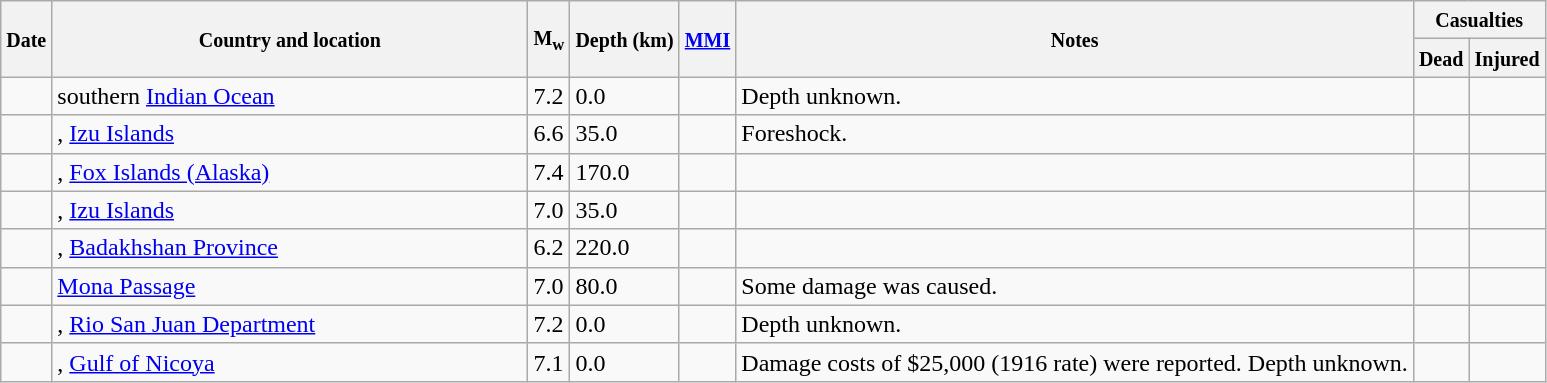<table class="wikitable sortable sort-under" style="border:1px black; margin-left:1em;">
<tr>
<th rowspan="2"><small>Date</small></th>
<th rowspan="2" style="width: 310px"><small>Country and location</small></th>
<th rowspan="2"><small>M<sub>w</sub></small></th>
<th rowspan="2"><small>Depth (km)</small></th>
<th rowspan="2"><small><a href='#'>MMI</a></small></th>
<th rowspan="2" class="unsortable"><small>Notes</small></th>
<th colspan="2"><small>Casualties</small></th>
</tr>
<tr>
<th><small>Dead</small></th>
<th><small>Injured</small></th>
</tr>
<tr>
<td></td>
<td>southern <a href='#'>Indian Ocean</a></td>
<td>7.2</td>
<td>0.0</td>
<td></td>
<td>Depth unknown.</td>
<td></td>
<td></td>
</tr>
<tr>
<td></td>
<td>, <a href='#'>Izu Islands</a></td>
<td>6.6</td>
<td>35.0</td>
<td></td>
<td>Foreshock.</td>
<td></td>
<td></td>
</tr>
<tr>
<td></td>
<td>, <a href='#'>Fox Islands (Alaska)</a></td>
<td>7.4</td>
<td>170.0</td>
<td></td>
<td></td>
<td></td>
<td></td>
</tr>
<tr>
<td></td>
<td>, <a href='#'>Izu Islands</a></td>
<td>7.0</td>
<td>35.0</td>
<td></td>
<td></td>
<td></td>
<td></td>
</tr>
<tr>
<td></td>
<td>, <a href='#'>Badakhshan Province</a></td>
<td>6.2</td>
<td>220.0</td>
<td></td>
<td></td>
<td></td>
<td></td>
</tr>
<tr>
<td></td>
<td><a href='#'>Mona Passage</a></td>
<td>7.0</td>
<td>80.0</td>
<td></td>
<td>Some damage was caused.</td>
<td></td>
<td></td>
</tr>
<tr>
<td></td>
<td>, <a href='#'>Rio San Juan Department</a></td>
<td>7.2</td>
<td>0.0</td>
<td></td>
<td>Depth unknown.</td>
<td></td>
<td></td>
</tr>
<tr>
<td></td>
<td>, <a href='#'>Gulf of Nicoya</a></td>
<td>7.1</td>
<td>0.0</td>
<td></td>
<td>Damage costs of $25,000 (1916 rate) were reported. Depth unknown.</td>
<td></td>
<td></td>
</tr>
</table>
